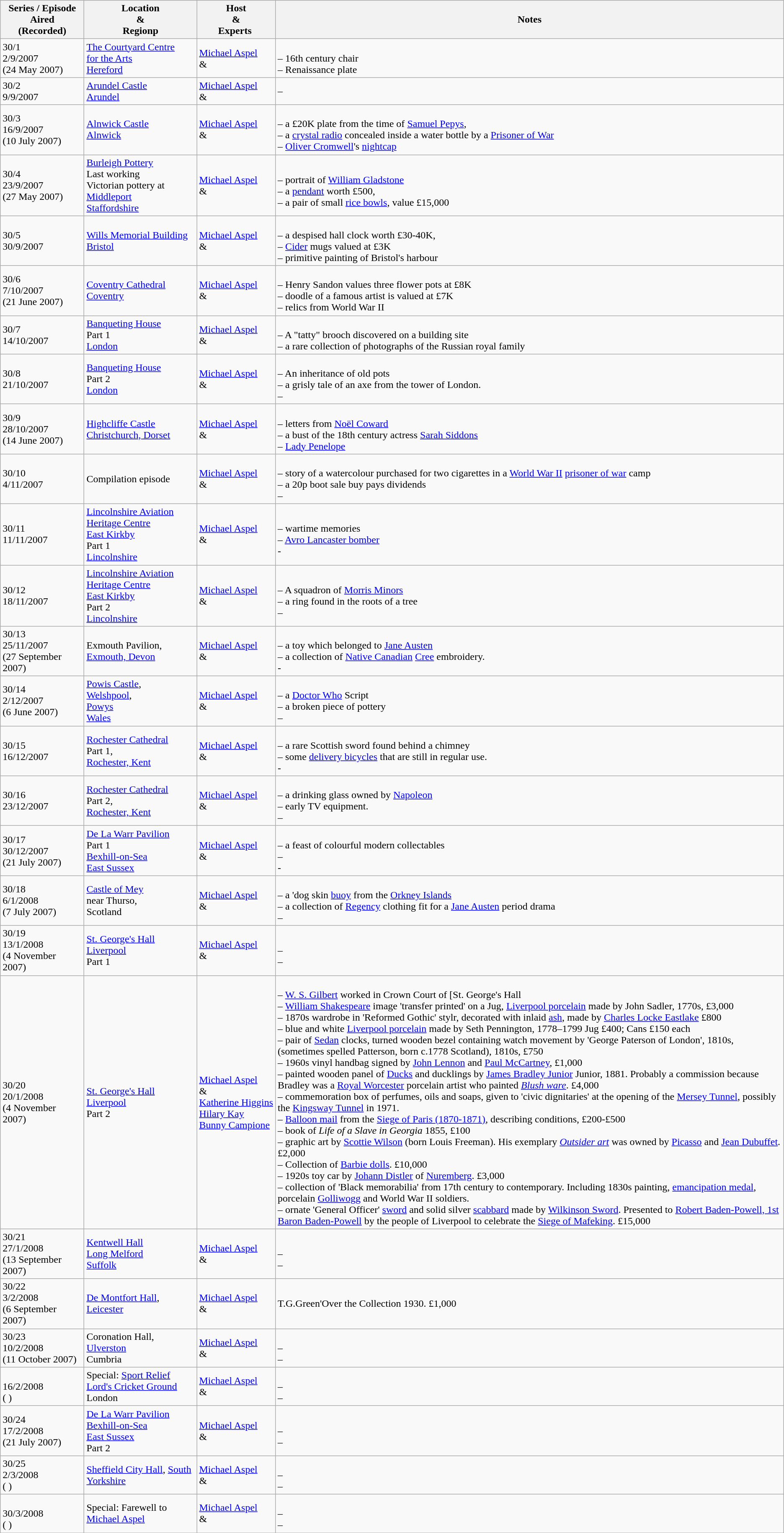<table class="wikitable">
<tr>
<th> Series / Episode <br>Aired<br>(Recorded)</th>
<th>Location<br>&<br>Regionp</th>
<th>Host<br>&<br>    Experts     </th>
<th>Notes</th>
</tr>
<tr>
<td>30/1<br>2/9/2007<br>(24 May 2007)</td>
<td><a href='#'>The Courtyard Centre<br>for the Arts</a> <br> <a href='#'>Hereford</a></td>
<td><a href='#'>Michael Aspel</a> <br>&<br></td>
<td><br>– 16th century chair<br>
– Renaissance plate</td>
</tr>
<tr>
<td>30/2<br>9/9/2007</td>
<td><a href='#'>Arundel Castle</a> <br> <a href='#'>Arundel</a></td>
<td><a href='#'>Michael Aspel</a> <br>&<br></td>
<td>–</td>
</tr>
<tr>
<td>30/3<br>16/9/2007<br>(10 July 2007)</td>
<td><a href='#'>Alnwick Castle</a> <br> <a href='#'>Alnwick</a></td>
<td><a href='#'>Michael Aspel</a> <br>&<br></td>
<td><br>– a £20K plate from the time of <a href='#'>Samuel Pepys</a>,<br>
– a <a href='#'>crystal radio</a> concealed inside a water bottle by a <a href='#'>Prisoner of War</a><br>
– <a href='#'>Oliver Cromwell</a>'s <a href='#'>nightcap</a></td>
</tr>
<tr>
<td>30/4<br>23/9/2007<br> (27 May 2007)</td>
<td><a href='#'>Burleigh Pottery</a><br>Last working <br>Victorian pottery at<br><a href='#'>Middleport<br>Staffordshire</a></td>
<td><a href='#'>Michael Aspel</a> <br>&<br></td>
<td><br>– portrait of <a href='#'>William Gladstone</a><br>
– a <a href='#'>pendant</a> worth £500,<br>
– a pair of small <a href='#'>rice bowls</a>, value £15,000</td>
</tr>
<tr>
<td>30/5<br>30/9/2007</td>
<td><a href='#'>Wills Memorial Building</a> <br> <a href='#'>Bristol</a></td>
<td><a href='#'>Michael Aspel</a> <br>&<br></td>
<td><br>– a despised hall clock worth £30-40K,<br>
– <a href='#'>Cider</a> mugs valued at £3K<br>
– primitive painting of Bristol's harbour</td>
</tr>
<tr>
<td>30/6<br>7/10/2007<br>(21 June 2007)</td>
<td><a href='#'>Coventry Cathedral</a> <br> <a href='#'>Coventry</a></td>
<td><a href='#'>Michael Aspel</a> <br>&<br></td>
<td><br>– Henry Sandon values three flower pots at £8K<br>
– doodle of a famous artist is valued at £7K<br>
– relics from World War II</td>
</tr>
<tr>
<td>30/7<br>14/10/2007<br></td>
<td><a href='#'>Banqueting House</a> <br>Part 1 <br> <a href='#'>London</a></td>
<td><a href='#'>Michael Aspel</a> <br>&<br></td>
<td><br>– A "tatty" brooch discovered on a building site<br>
– a rare collection of photographs of the Russian royal family</td>
</tr>
<tr>
<td>30/8<br>21/10/2007<br></td>
<td><a href='#'>Banqueting House</a> <br>Part 2 <br> <a href='#'>London</a></td>
<td><a href='#'>Michael Aspel</a> <br>&<br></td>
<td><br>– An inheritance of old pots <br>
– a grisly tale of an axe from the tower of London.<br>
–</td>
</tr>
<tr>
<td>30/9<br>28/10/2007<br>(14 June 2007)</td>
<td><a href='#'>Highcliffe Castle</a><br> <a href='#'>Christchurch, Dorset</a></td>
<td><a href='#'>Michael Aspel</a> <br>&<br></td>
<td><br>– letters from <a href='#'>Noël Coward</a><br>
– a bust of the 18th century actress <a href='#'>Sarah Siddons</a><br>
– <a href='#'>Lady Penelope</a></td>
</tr>
<tr>
<td>30/10<br>4/11/2007</td>
<td>Compilation episode</td>
<td><a href='#'>Michael Aspel</a> <br>&<br></td>
<td><br>– story of a watercolour purchased for two cigarettes in a <a href='#'>World War II</a> <a href='#'>prisoner of war</a> camp<br>
– a 20p boot sale buy pays dividends <br>
–</td>
</tr>
<tr>
<td>30/11<br>11/11/2007</td>
<td><a href='#'>Lincolnshire Aviation Heritage Centre</a><br><a href='#'>East Kirkby</a><br> Part 1<br><a href='#'>Lincolnshire</a></td>
<td><a href='#'>Michael Aspel</a> <br>&<br></td>
<td><br>– wartime memories <br>
– <a href='#'>Avro Lancaster bomber</a> <br>
-</td>
</tr>
<tr>
<td>30/12<br>18/11/2007</td>
<td><a href='#'>Lincolnshire Aviation Heritage Centre</a><br><a href='#'>East Kirkby</a><br> Part 2<br><a href='#'>Lincolnshire</a></td>
<td><a href='#'>Michael Aspel</a> <br>&<br></td>
<td><br>– A squadron of <a href='#'>Morris Minors</a> <br>
– a ring found in the roots of a tree <br>
–</td>
</tr>
<tr>
<td>30/13<br>25/11/2007<br>(27 September 2007)</td>
<td>Exmouth Pavilion,<br> <a href='#'>Exmouth, Devon</a></td>
<td><a href='#'>Michael Aspel</a> <br>&<br></td>
<td><br>– a toy which belonged to <a href='#'>Jane Austen</a> <br>
– a collection of <a href='#'>Native Canadian</a> <a href='#'>Cree</a> embroidery. <br>
-</td>
</tr>
<tr>
<td>30/14<br>2/12/2007<br>(6 June 2007)</td>
<td><a href='#'>Powis Castle</a>, <br><a href='#'>Welshpool</a>,<br><a href='#'>Powys</a><br><a href='#'>Wales</a></td>
<td><a href='#'>Michael Aspel</a> <br>&<br></td>
<td><br>– a <a href='#'>Doctor Who</a> Script <br>
– a broken piece of pottery <br>
–</td>
</tr>
<tr>
<td>30/15<br>16/12/2007<br></td>
<td><a href='#'>Rochester Cathedral</a><br> Part 1, <br><a href='#'>Rochester, Kent</a></td>
<td><a href='#'>Michael Aspel</a> <br>&<br></td>
<td><br>– a rare Scottish sword found behind a chimney <br>
– some <a href='#'>delivery bicycles</a> that are still in regular use. <br>
-</td>
</tr>
<tr>
<td>30/16<br>23/12/2007<br></td>
<td><a href='#'>Rochester Cathedral</a><br> Part 2, <br><a href='#'>Rochester, Kent</a></td>
<td><a href='#'>Michael Aspel</a> <br>&<br></td>
<td><br>– a drinking glass owned by <a href='#'>Napoleon</a> <br>
– early TV equipment. <br>
–</td>
</tr>
<tr>
<td>30/17<br>30/12/2007<br>(21 July 2007)</td>
<td><a href='#'>De La Warr Pavilion</a><br>Part 1<br><a href='#'>Bexhill-on-Sea</a><br><a href='#'>East Sussex</a></td>
<td><a href='#'>Michael Aspel</a> <br>&<br></td>
<td><br>– a feast of colourful modern collectables <br>
–  <br>
-</td>
</tr>
<tr>
<td>30/18<br>6/1/2008<br>(7 July 2007)</td>
<td><a href='#'>Castle of Mey</a><br>near Thurso,<br>Scotland</td>
<td><a href='#'>Michael Aspel</a> <br>&<br></td>
<td><br>– a 'dog skin <a href='#'>buoy</a> from the <a href='#'>Orkney Islands</a> <br>
– a collection of <a href='#'>Regency</a> clothing fit for a <a href='#'>Jane Austen</a> period drama <br>
–</td>
</tr>
<tr>
<td>30/19<br>13/1/2008<br>(4 November 2007)</td>
<td><a href='#'>St. George's Hall<br>Liverpool</a><br>Part 1</td>
<td><a href='#'>Michael Aspel</a> <br>&<br></td>
<td><br>– <br>
–</td>
</tr>
<tr>
<td>30/20<br>20/1/2008<br>(4 November 2007)</td>
<td><a href='#'>St. George's Hall<br>Liverpool</a><br>Part 2</td>
<td><a href='#'>Michael Aspel</a> <br>&<br><a href='#'>Katherine&nbsp;Higgins</a><br><a href='#'>Hilary Kay</a><br><a href='#'>Bunny&nbsp;Campione</a><br></td>
<td><br>– <a href='#'>W. S. Gilbert</a> worked in Crown Court of [St. George's Hall<br>
– <a href='#'>William Shakespeare</a> image 'transfer printed' on a Jug, <a href='#'>Liverpool porcelain</a> made by John Sadler, 1770s, £3,000<br>
– 1870s wardrobe in 'Reformed Gothic' stylr, decorated with inlaid <a href='#'>ash</a>, made by <a href='#'>Charles Locke Eastlake</a> £800<br>
– blue and white <a href='#'>Liverpool porcelain</a> made by Seth Pennington, 1778–1799 Jug £400; Cans £150 each<br>
– pair of <a href='#'>Sedan</a> clocks, turned wooden bezel containing watch movement by 'George Paterson of London', 1810s, (sometimes spelled Patterson, born c.1778 Scotland), 1810s, £750<br>
– 1960s vinyl handbag signed by <a href='#'>John Lennon</a> and <a href='#'>Paul McCartney</a>, £1,000<br>
– painted wooden panel of <a href='#'>Ducks</a> and ducklings by <a href='#'>James Bradley Junior</a> Junior, 1881. Probably a commission because Bradley was a <a href='#'>Royal Worcester</a> porcelain artist who painted <em><a href='#'>Blush ware</a></em>. £4,000<br>
– commemoration box of perfumes, oils and soaps, given to 'civic dignitaries' at the opening of the <a href='#'>Mersey Tunnel</a>, possibly the <a href='#'>Kingsway Tunnel</a> in 1971. <br>
– <a href='#'>Balloon mail</a> from the <a href='#'>Siege of Paris (1870-1871)</a>, describing conditions, £200-£500<br>
– book of <em>Life of a Slave in Georgia</em> 1855, £100<br>
– graphic art by <a href='#'>Scottie Wilson</a> (born Louis Freeman). His exemplary <em><a href='#'>Outsider art</a></em> was owned by <a href='#'>Picasso</a> and <a href='#'>Jean Dubuffet</a>. £2,000<br>
– Collection of <a href='#'>Barbie dolls</a>. £10,000<br>
– 1920s toy car by <a href='#'>Johann Distler</a> of <a href='#'>Nuremberg</a>. £3,000<br>
– collection of 'Black memorabilia' from 17th century to contemporary. Including 1830s painting, <a href='#'>emancipation medal</a>, porcelain <a href='#'>Golliwogg</a> and World War II soldiers. <br>
– ornate 'General Officer' <a href='#'>sword</a> and solid silver <a href='#'>scabbard</a> made by <a href='#'>Wilkinson Sword</a>. Presented to <a href='#'>Robert Baden-Powell, 1st Baron Baden-Powell</a> by the people of Liverpool to celebrate the <a href='#'>Siege of Mafeking</a>. £15,000</td>
</tr>
<tr>
<td>30/21<br>27/1/2008<br>(13 September 2007)</td>
<td><a href='#'>Kentwell Hall</a><br><a href='#'>Long Melford</a><br><a href='#'>Suffolk</a></td>
<td><a href='#'>Michael Aspel</a> <br>&<br></td>
<td><br>– <br>
–</td>
</tr>
<tr>
<td>30/22<br>3/2/2008<br>(6 September 2007)</td>
<td><a href='#'>De Montfort Hall</a>,<br><a href='#'>Leicester</a></td>
<td><a href='#'>Michael Aspel</a> <br>&<br></td>
<td>T.G.Green'Over the  Collection 1930. £1,000</td>
</tr>
<tr Jean Dubuffet>
<td>30/23<br>10/2/2008<br>(11 October 2007)</td>
<td>Coronation Hall,<br><a href='#'>Ulverston</a><br>Cumbria</td>
<td><a href='#'>Michael Aspel</a> <br>&<br></td>
<td><br>– <br>
–</td>
</tr>
<tr>
<td><br>16/2/2008<br>( )</td>
<td>Special: <a href='#'>Sport Relief</a><br> <a href='#'>Lord's Cricket Ground</a><br> London</td>
<td><a href='#'>Michael Aspel</a> <br>&<br></td>
<td><br>– <br>
–</td>
</tr>
<tr>
<td>30/24<br>17/2/2008<br>(21 July 2007)</td>
<td><a href='#'>De La Warr Pavilion</a> <br><a href='#'>Bexhill-on-Sea</a><br><a href='#'>East Sussex</a><br> Part 2</td>
<td><a href='#'>Michael Aspel</a> <br>&<br></td>
<td><br>– <br>
–</td>
</tr>
<tr>
<td>30/25<br>2/3/2008<br>( )</td>
<td><a href='#'>Sheffield City Hall</a>, <a href='#'>South Yorkshire</a></td>
<td><a href='#'>Michael Aspel</a> <br>&<br></td>
<td><br>– <br>
–</td>
</tr>
<tr>
<td><br>30/3/2008<br>( )</td>
<td>Special: Farewell to <a href='#'>Michael Aspel</a></td>
<td><a href='#'>Michael Aspel</a> <br>&<br></td>
<td><br>– <br>
–</td>
</tr>
<tr>
</tr>
</table>
